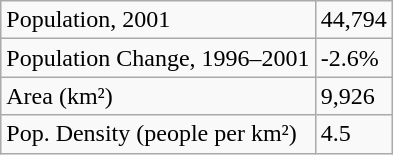<table class="wikitable">
<tr>
<td>Population, 2001</td>
<td>44,794</td>
</tr>
<tr>
<td>Population Change, 1996–2001</td>
<td>-2.6%</td>
</tr>
<tr>
<td>Area (km²)</td>
<td>9,926</td>
</tr>
<tr>
<td>Pop. Density (people per km²)</td>
<td>4.5</td>
</tr>
</table>
